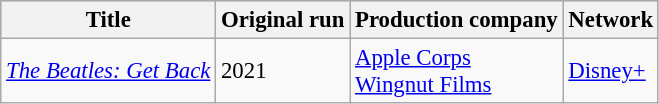<table class="wikitable sortable" style="font-size: 95%;">
<tr bgcolor="#B0C4DE">
<th>Title</th>
<th>Original run</th>
<th>Production company</th>
<th>Network</th>
</tr>
<tr>
<td><em><a href='#'>The Beatles: Get Back</a></em></td>
<td>2021</td>
<td><a href='#'>Apple Corps</a><br><a href='#'>Wingnut Films</a></td>
<td><a href='#'>Disney+</a></td>
</tr>
</table>
